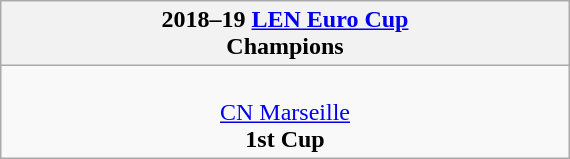<table class="wikitable" style="margin: 0 auto; width: 30%;">
<tr>
<th>2018–19 <a href='#'>LEN Euro Cup</a><br>Champions</th>
</tr>
<tr>
<td align=center><br><a href='#'>CN Marseille</a><br><strong>1st Cup</strong></td>
</tr>
</table>
